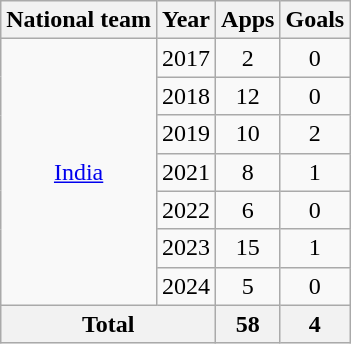<table class="wikitable" style="text-align: center;">
<tr>
<th>National team</th>
<th>Year</th>
<th>Apps</th>
<th>Goals</th>
</tr>
<tr>
<td rowspan="7"><a href='#'>India</a></td>
<td>2017</td>
<td>2</td>
<td>0</td>
</tr>
<tr>
<td>2018</td>
<td>12</td>
<td>0</td>
</tr>
<tr>
<td>2019</td>
<td>10</td>
<td>2</td>
</tr>
<tr>
<td>2021</td>
<td>8</td>
<td>1</td>
</tr>
<tr>
<td>2022</td>
<td>6</td>
<td>0</td>
</tr>
<tr>
<td>2023</td>
<td>15</td>
<td>1</td>
</tr>
<tr>
<td>2024</td>
<td>5</td>
<td>0</td>
</tr>
<tr>
<th colspan="2">Total</th>
<th>58</th>
<th>4</th>
</tr>
</table>
